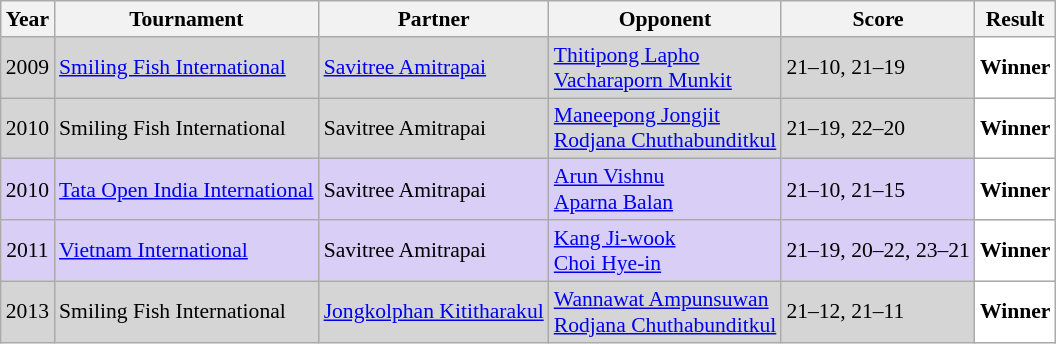<table class="sortable wikitable" style="font-size: 90%;">
<tr>
<th>Year</th>
<th>Tournament</th>
<th>Partner</th>
<th>Opponent</th>
<th>Score</th>
<th>Result</th>
</tr>
<tr style="background:#D5D5D5">
<td align="center">2009</td>
<td align="left"><a href='#'>Smiling Fish International</a></td>
<td align="left"> <a href='#'>Savitree Amitrapai</a></td>
<td align="left"> <a href='#'>Thitipong Lapho</a> <br>  <a href='#'>Vacharaporn Munkit</a></td>
<td align="left">21–10, 21–19</td>
<td style="text-align:left; background:white"> <strong>Winner</strong></td>
</tr>
<tr style="background:#D5D5D5">
<td align="center">2010</td>
<td align="left">Smiling Fish International</td>
<td align="left"> Savitree Amitrapai</td>
<td align="left"> <a href='#'>Maneepong Jongjit</a> <br>  <a href='#'>Rodjana Chuthabunditkul</a></td>
<td align="left">21–19, 22–20</td>
<td style="text-align:left; background:white"> <strong>Winner</strong></td>
</tr>
<tr style="background:#D8CEF6">
<td align="center">2010</td>
<td align="left"><a href='#'>Tata Open India International</a></td>
<td align="left"> Savitree Amitrapai</td>
<td align="left"> <a href='#'>Arun Vishnu</a> <br>  <a href='#'>Aparna Balan</a></td>
<td align="left">21–10, 21–15</td>
<td style="text-align:left; background:white"> <strong>Winner</strong></td>
</tr>
<tr style="background:#D8CEF6">
<td align="center">2011</td>
<td align="left"><a href='#'>Vietnam International</a></td>
<td align="left"> Savitree Amitrapai</td>
<td align="left"> <a href='#'>Kang Ji-wook</a> <br>  <a href='#'>Choi Hye-in</a></td>
<td align="left">21–19, 20–22, 23–21</td>
<td style="text-align:left; background:white"> <strong>Winner</strong></td>
</tr>
<tr style="background:#D5D5D5">
<td align="center">2013</td>
<td align="left">Smiling Fish International</td>
<td align="left"> <a href='#'>Jongkolphan Kititharakul</a></td>
<td align="left"> <a href='#'>Wannawat Ampunsuwan</a> <br>  <a href='#'>Rodjana Chuthabunditkul</a></td>
<td align="left">21–12, 21–11</td>
<td style="text-align:left; background:white"> <strong>Winner</strong></td>
</tr>
</table>
